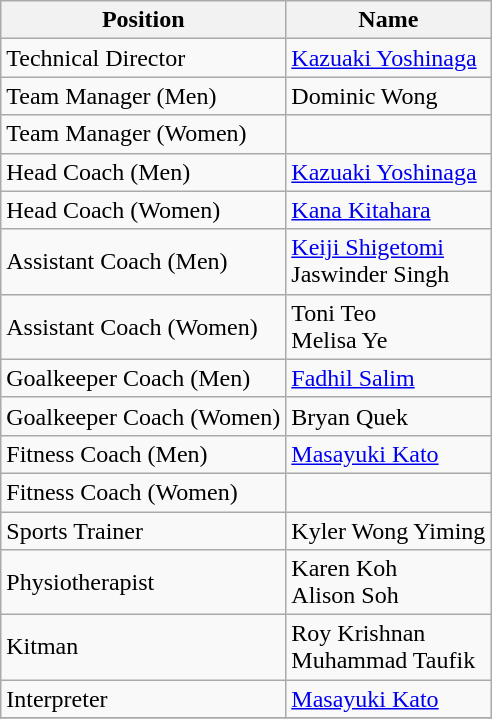<table class="wikitable">
<tr>
<th>Position</th>
<th>Name</th>
</tr>
<tr>
<td>Technical Director</td>
<td> <a href='#'>Kazuaki Yoshinaga</a></td>
</tr>
<tr>
<td>Team Manager (Men)</td>
<td> Dominic Wong</td>
</tr>
<tr>
<td>Team Manager (Women) <br></td>
<td></td>
</tr>
<tr>
<td>Head Coach (Men)</td>
<td> <a href='#'>Kazuaki Yoshinaga</a></td>
</tr>
<tr>
<td>Head Coach (Women)</td>
<td> <a href='#'>Kana Kitahara</a></td>
</tr>
<tr>
<td>Assistant Coach (Men)</td>
<td> <a href='#'>Keiji Shigetomi</a>  <br>  Jaswinder Singh</td>
</tr>
<tr>
<td>Assistant Coach (Women)</td>
<td> Toni Teo <br>  Melisa Ye</td>
</tr>
<tr>
<td>Goalkeeper Coach (Men)</td>
<td> <a href='#'>Fadhil Salim</a></td>
</tr>
<tr>
<td>Goalkeeper Coach (Women)</td>
<td> Bryan Quek</td>
</tr>
<tr>
<td>Fitness Coach (Men)</td>
<td> <a href='#'>Masayuki Kato</a></td>
</tr>
<tr>
<td>Fitness Coach (Women)</td>
<td></td>
</tr>
<tr>
<td>Sports Trainer</td>
<td> Kyler Wong Yiming</td>
</tr>
<tr>
<td>Physiotherapist</td>
<td> Karen Koh <br>  Alison Soh</td>
</tr>
<tr>
<td>Kitman</td>
<td> Roy Krishnan <br>  Muhammad Taufik</td>
</tr>
<tr>
<td>Interpreter</td>
<td> <a href='#'>Masayuki Kato</a></td>
</tr>
<tr>
</tr>
</table>
